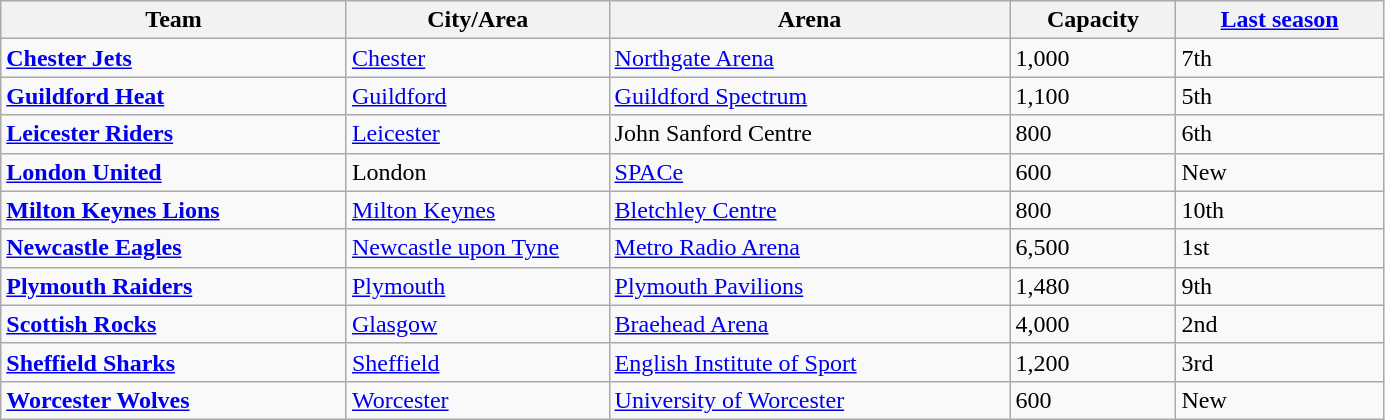<table class="wikitable sortable" style="width: 73%">
<tr>
<th width=25%>Team</th>
<th width=19%>City/Area</th>
<th width=29%>Arena</th>
<th width=12%>Capacity</th>
<th width=15%><a href='#'>Last season</a></th>
</tr>
<tr>
<td><strong><a href='#'>Chester Jets</a></strong></td>
<td><a href='#'>Chester</a></td>
<td><a href='#'>Northgate Arena</a></td>
<td>1,000</td>
<td>7th</td>
</tr>
<tr>
<td><strong><a href='#'>Guildford Heat</a></strong></td>
<td><a href='#'>Guildford</a></td>
<td><a href='#'>Guildford Spectrum</a></td>
<td>1,100</td>
<td>5th</td>
</tr>
<tr>
<td><strong><a href='#'>Leicester Riders</a></strong></td>
<td><a href='#'>Leicester</a></td>
<td>John Sanford Centre</td>
<td>800</td>
<td>6th</td>
</tr>
<tr>
<td><strong><a href='#'>London United</a></strong></td>
<td>London</td>
<td><a href='#'>SPACe</a></td>
<td>600</td>
<td>New</td>
</tr>
<tr>
<td><strong><a href='#'>Milton Keynes Lions</a></strong></td>
<td><a href='#'>Milton Keynes</a></td>
<td><a href='#'>Bletchley Centre</a></td>
<td>800</td>
<td>10th</td>
</tr>
<tr>
<td><strong><a href='#'>Newcastle Eagles</a></strong></td>
<td><a href='#'>Newcastle upon Tyne</a></td>
<td><a href='#'>Metro Radio Arena</a></td>
<td>6,500</td>
<td>1st</td>
</tr>
<tr>
<td><strong><a href='#'>Plymouth Raiders</a></strong></td>
<td><a href='#'>Plymouth</a></td>
<td><a href='#'>Plymouth Pavilions</a></td>
<td>1,480</td>
<td>9th</td>
</tr>
<tr>
<td><strong><a href='#'>Scottish Rocks</a></strong></td>
<td><a href='#'>Glasgow</a></td>
<td><a href='#'>Braehead Arena</a></td>
<td>4,000</td>
<td>2nd</td>
</tr>
<tr>
<td><strong><a href='#'>Sheffield Sharks</a></strong></td>
<td><a href='#'>Sheffield</a></td>
<td><a href='#'>English Institute of Sport</a></td>
<td>1,200</td>
<td>3rd</td>
</tr>
<tr>
<td><strong><a href='#'>Worcester Wolves</a></strong></td>
<td><a href='#'>Worcester</a></td>
<td><a href='#'>University of Worcester</a></td>
<td>600</td>
<td>New</td>
</tr>
</table>
